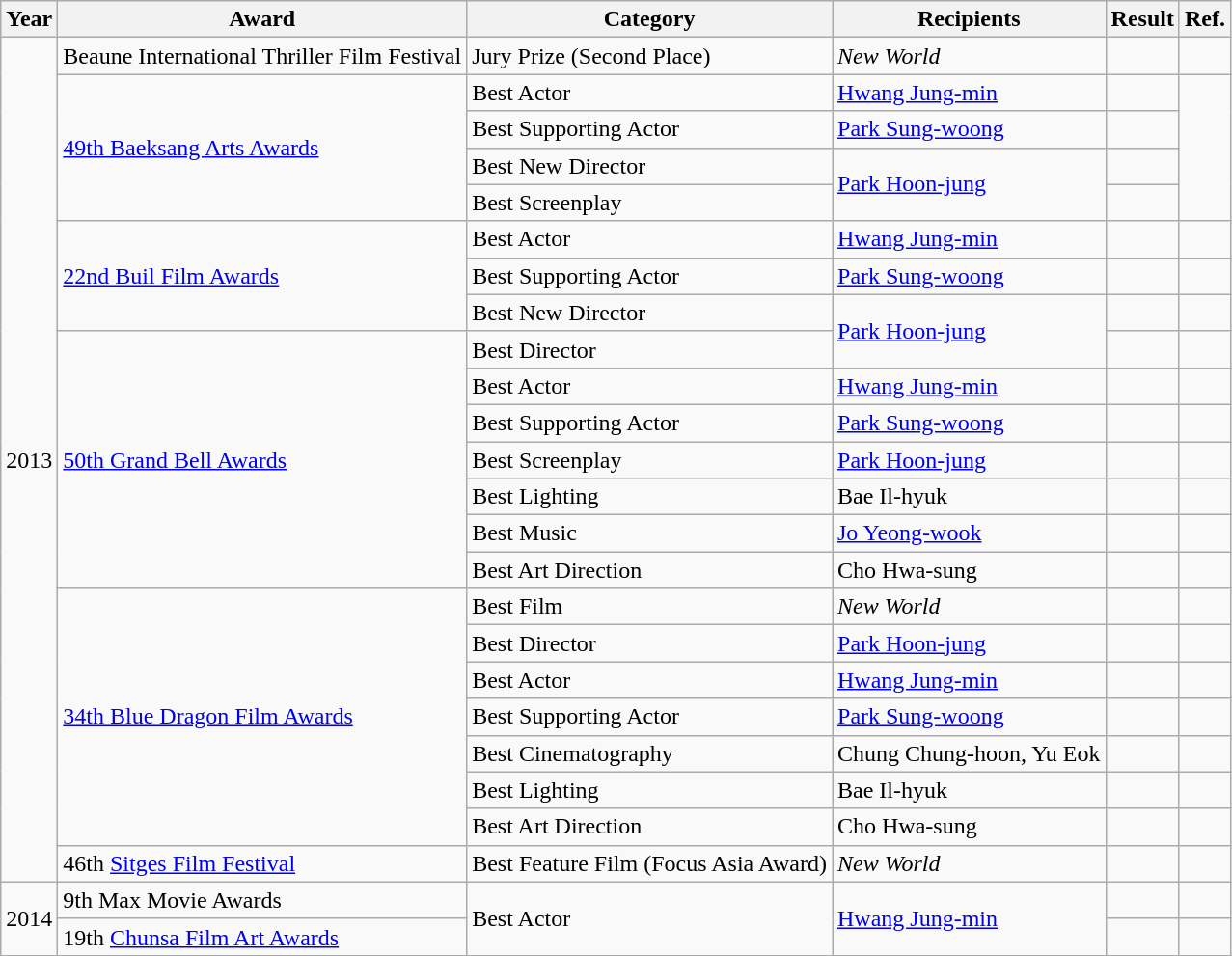<table class="wikitable sortable">
<tr>
<th>Year</th>
<th>Award</th>
<th>Category</th>
<th>Recipients</th>
<th>Result</th>
<th>Ref.</th>
</tr>
<tr>
<td rowspan="23">2013</td>
<td>Beaune International Thriller Film Festival</td>
<td>Jury Prize (Second Place)</td>
<td><em>New World</em></td>
<td></td>
<td></td>
</tr>
<tr>
<td rowspan="4"><a href='#'>49th Baeksang Arts Awards</a></td>
<td>Best Actor</td>
<td><a href='#'>Hwang Jung-min</a></td>
<td></td>
<td rowspan="4"></td>
</tr>
<tr>
<td>Best Supporting Actor</td>
<td><a href='#'>Park Sung-woong</a></td>
<td></td>
</tr>
<tr>
<td>Best New Director</td>
<td rowspan="2"><a href='#'>Park Hoon-jung</a></td>
<td></td>
</tr>
<tr>
<td>Best Screenplay</td>
<td></td>
</tr>
<tr>
<td rowspan="3"><a href='#'>22nd Buil Film Awards</a></td>
<td>Best Actor</td>
<td><a href='#'>Hwang Jung-min</a></td>
<td></td>
<td></td>
</tr>
<tr>
<td>Best Supporting Actor</td>
<td><a href='#'>Park Sung-woong</a></td>
<td></td>
<td></td>
</tr>
<tr>
<td>Best New Director</td>
<td rowspan="2"><a href='#'>Park Hoon-jung</a></td>
<td></td>
<td></td>
</tr>
<tr>
<td rowspan="7"><a href='#'>50th Grand Bell Awards</a></td>
<td>Best Director</td>
<td></td>
<td></td>
</tr>
<tr>
<td>Best Actor</td>
<td><a href='#'>Hwang Jung-min</a></td>
<td></td>
<td></td>
</tr>
<tr>
<td>Best Supporting Actor</td>
<td><a href='#'>Park Sung-woong</a></td>
<td></td>
<td></td>
</tr>
<tr>
<td>Best Screenplay</td>
<td><a href='#'>Park Hoon-jung</a></td>
<td></td>
<td></td>
</tr>
<tr>
<td>Best Lighting</td>
<td>Bae Il-hyuk</td>
<td></td>
<td></td>
</tr>
<tr>
<td>Best Music</td>
<td><a href='#'>Jo Yeong-wook</a></td>
<td></td>
<td></td>
</tr>
<tr>
<td>Best Art Direction</td>
<td>Cho Hwa-sung</td>
<td></td>
<td></td>
</tr>
<tr>
<td rowspan="7"><a href='#'>34th Blue Dragon Film Awards</a></td>
<td>Best Film</td>
<td><em>New World</em></td>
<td></td>
<td></td>
</tr>
<tr>
<td>Best Director</td>
<td><a href='#'>Park Hoon-jung</a></td>
<td></td>
<td></td>
</tr>
<tr>
<td>Best Actor</td>
<td><a href='#'>Hwang Jung-min</a></td>
<td></td>
<td></td>
</tr>
<tr>
<td>Best Supporting Actor</td>
<td><a href='#'>Park Sung-woong</a></td>
<td></td>
<td></td>
</tr>
<tr>
<td>Best Cinematography</td>
<td>Chung Chung-hoon, Yu Eok</td>
<td></td>
<td></td>
</tr>
<tr>
<td>Best Lighting</td>
<td>Bae Il-hyuk</td>
<td></td>
<td></td>
</tr>
<tr>
<td>Best Art Direction</td>
<td>Cho Hwa-sung</td>
<td></td>
<td></td>
</tr>
<tr>
<td>46th <a href='#'>Sitges Film Festival</a></td>
<td>Best Feature Film (Focus Asia Award)</td>
<td><em>New World</em></td>
<td></td>
<td></td>
</tr>
<tr>
<td rowspan="2">2014</td>
<td>9th Max Movie Awards</td>
<td rowspan="2">Best Actor</td>
<td rowspan="2"><a href='#'>Hwang Jung-min</a></td>
<td></td>
<td></td>
</tr>
<tr>
<td>19th <a href='#'>Chunsa Film Art Awards</a></td>
<td></td>
<td></td>
</tr>
</table>
